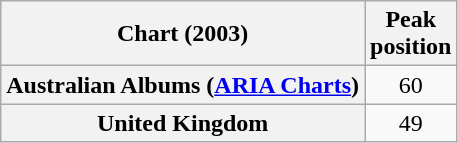<table class="wikitable sortable plainrowheaders" style="text-align:center">
<tr>
<th scope="col">Chart (2003)</th>
<th scope="col">Peak<br>position</th>
</tr>
<tr>
<th scope="row">Australian Albums (<a href='#'>ARIA Charts</a>)</th>
<td>60</td>
</tr>
<tr>
<th scope="row">United Kingdom</th>
<td>49</td>
</tr>
</table>
